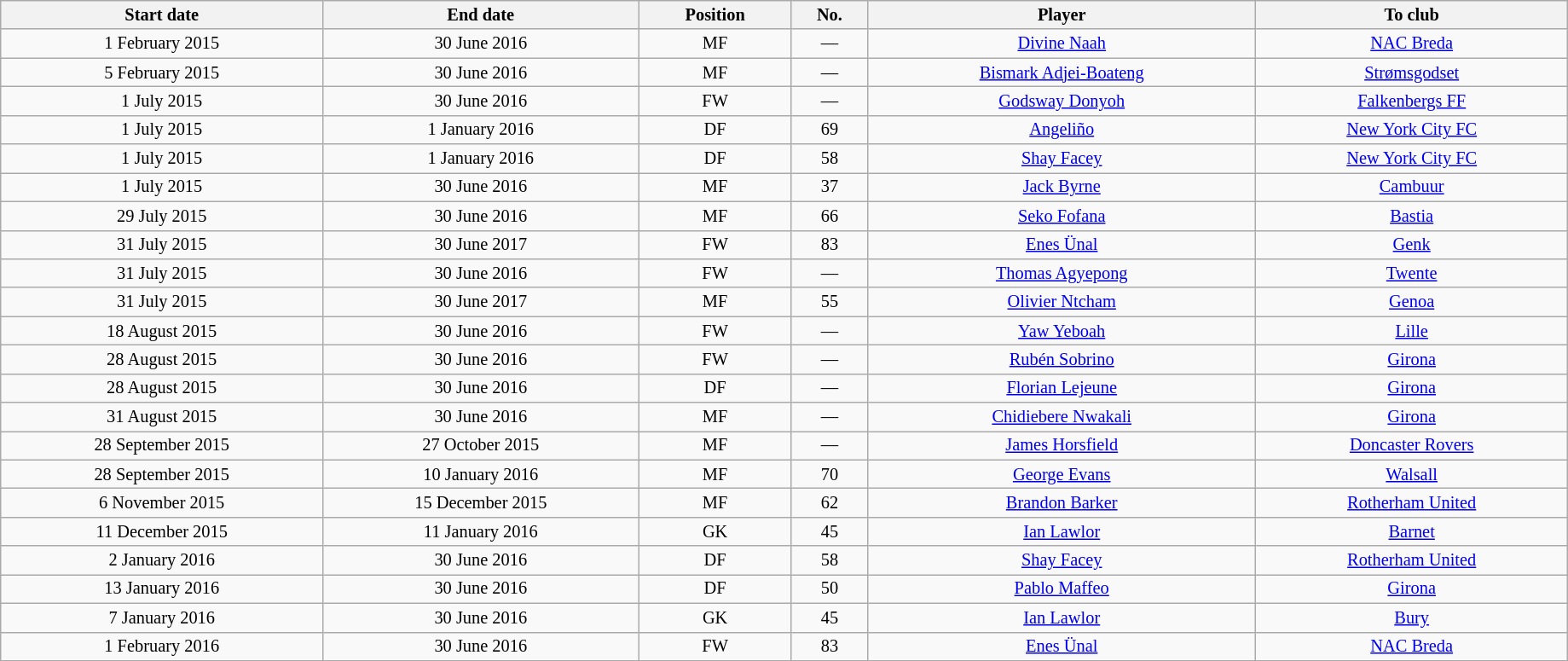<table class="wikitable sortable" style="width:97%; text-align:center; font-size:85%; text-align:centre;">
<tr>
<th>Start date</th>
<th>End date</th>
<th>Position</th>
<th>No.</th>
<th>Player</th>
<th>To club</th>
</tr>
<tr>
<td>1 February 2015</td>
<td>30 June 2016</td>
<td>MF</td>
<td>—</td>
<td> <a href='#'>Divine Naah</a></td>
<td> <a href='#'>NAC Breda</a></td>
</tr>
<tr>
<td>5 February 2015</td>
<td>30 June 2016</td>
<td>MF</td>
<td>—</td>
<td> <a href='#'>Bismark Adjei-Boateng</a></td>
<td><a href='#'>Strømsgodset</a></td>
</tr>
<tr>
<td>1 July 2015</td>
<td>30 June 2016</td>
<td>FW</td>
<td>—</td>
<td> <a href='#'>Godsway Donyoh</a></td>
<td> <a href='#'>Falkenbergs FF</a></td>
</tr>
<tr>
<td>1 July 2015</td>
<td>1 January 2016</td>
<td>DF</td>
<td>69</td>
<td> <a href='#'>Angeliño</a></td>
<td> <a href='#'>New York City FC</a></td>
</tr>
<tr>
<td>1 July 2015</td>
<td>1 January 2016</td>
<td>DF</td>
<td>58</td>
<td> <a href='#'>Shay Facey</a></td>
<td> <a href='#'>New York City FC</a></td>
</tr>
<tr>
<td>1 July 2015</td>
<td>30 June 2016</td>
<td>MF</td>
<td>37</td>
<td> <a href='#'>Jack Byrne</a></td>
<td> <a href='#'>Cambuur</a></td>
</tr>
<tr>
<td>29 July 2015</td>
<td>30 June 2016</td>
<td>MF</td>
<td>66</td>
<td> <a href='#'>Seko Fofana</a></td>
<td> <a href='#'>Bastia</a></td>
</tr>
<tr>
<td>31 July 2015</td>
<td>30 June 2017</td>
<td>FW</td>
<td>83</td>
<td> <a href='#'>Enes Ünal</a></td>
<td> <a href='#'>Genk</a></td>
</tr>
<tr>
<td>31 July 2015</td>
<td>30 June 2016</td>
<td>FW</td>
<td>—</td>
<td> <a href='#'>Thomas Agyepong</a></td>
<td> <a href='#'>Twente</a></td>
</tr>
<tr>
<td>31 July 2015</td>
<td>30 June 2017</td>
<td>MF</td>
<td>55</td>
<td> <a href='#'>Olivier Ntcham</a></td>
<td> <a href='#'>Genoa</a></td>
</tr>
<tr>
<td>18 August 2015</td>
<td>30 June 2016</td>
<td>FW</td>
<td>—</td>
<td> <a href='#'>Yaw Yeboah</a></td>
<td> <a href='#'>Lille</a></td>
</tr>
<tr>
<td>28 August 2015</td>
<td>30 June 2016</td>
<td>FW</td>
<td>—</td>
<td> <a href='#'>Rubén Sobrino</a></td>
<td> <a href='#'>Girona</a></td>
</tr>
<tr>
<td>28 August 2015</td>
<td>30 June 2016</td>
<td>DF</td>
<td>—</td>
<td> <a href='#'>Florian Lejeune</a></td>
<td> <a href='#'>Girona</a></td>
</tr>
<tr>
<td>31 August 2015</td>
<td>30 June 2016</td>
<td>MF</td>
<td>—</td>
<td> <a href='#'>Chidiebere Nwakali</a></td>
<td> <a href='#'>Girona</a></td>
</tr>
<tr>
<td>28 September 2015</td>
<td>27 October 2015</td>
<td>MF</td>
<td>—</td>
<td> <a href='#'>James Horsfield</a></td>
<td> <a href='#'>Doncaster Rovers</a></td>
</tr>
<tr>
<td>28 September 2015</td>
<td>10 January 2016</td>
<td>MF</td>
<td>70</td>
<td> <a href='#'>George Evans</a></td>
<td> <a href='#'>Walsall</a></td>
</tr>
<tr>
<td>6 November 2015</td>
<td>15 December 2015</td>
<td>MF</td>
<td>62</td>
<td> <a href='#'>Brandon Barker</a></td>
<td> <a href='#'>Rotherham United</a></td>
</tr>
<tr>
<td>11 December 2015</td>
<td>11 January 2016</td>
<td>GK</td>
<td>45</td>
<td> <a href='#'>Ian Lawlor</a></td>
<td> <a href='#'>Barnet</a></td>
</tr>
<tr>
<td>2 January 2016</td>
<td>30 June 2016</td>
<td>DF</td>
<td>58</td>
<td> <a href='#'>Shay Facey</a></td>
<td> <a href='#'>Rotherham United</a></td>
</tr>
<tr>
<td>13 January 2016</td>
<td>30 June 2016</td>
<td>DF</td>
<td>50</td>
<td> <a href='#'>Pablo Maffeo</a></td>
<td> <a href='#'>Girona</a></td>
</tr>
<tr>
<td>7 January 2016</td>
<td>30 June 2016</td>
<td>GK</td>
<td>45</td>
<td> <a href='#'>Ian Lawlor</a></td>
<td> <a href='#'>Bury</a></td>
</tr>
<tr>
<td>1 February 2016</td>
<td>30 June 2016</td>
<td>FW</td>
<td>83</td>
<td> <a href='#'>Enes Ünal</a></td>
<td> <a href='#'>NAC Breda</a></td>
</tr>
</table>
